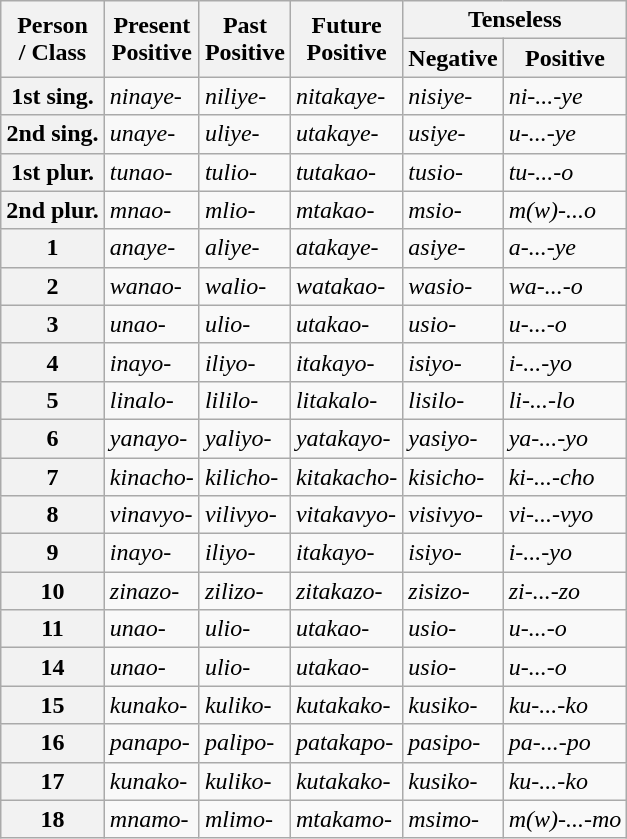<table class="wikitable">
<tr>
<th rowspan=2>Person<br>/ Class</th>
<th rowspan=2>Present<br>Positive</th>
<th rowspan=2>Past<br>Positive</th>
<th rowspan=2>Future<br>Positive</th>
<th colspan=2>Tenseless</th>
</tr>
<tr>
<th>Negative</th>
<th>Positive</th>
</tr>
<tr>
<th>1st sing.</th>
<td><em>ninaye-</em></td>
<td><em>niliye-</em></td>
<td><em>nitakaye-</em></td>
<td><em>nisiye-</em></td>
<td><em>ni-...-ye</em></td>
</tr>
<tr>
<th>2nd sing.</th>
<td><em>unaye-</em></td>
<td><em>uliye-</em></td>
<td><em>utakaye-</em></td>
<td><em>usiye-</em></td>
<td><em>u-...-ye</em></td>
</tr>
<tr>
<th>1st plur.</th>
<td><em>tunao-</em></td>
<td><em>tulio-</em></td>
<td><em>tutakao-</em></td>
<td><em>tusio-</em></td>
<td><em>tu-...-o</em></td>
</tr>
<tr>
<th>2nd plur.</th>
<td><em>mnao-</em></td>
<td><em>mlio-</em></td>
<td><em>mtakao-</em></td>
<td><em>msio-</em></td>
<td><em>m(w)-...o</em></td>
</tr>
<tr>
<th>1</th>
<td><em>anaye-</em></td>
<td><em>aliye-</em></td>
<td><em>atakaye-</em></td>
<td><em>asiye-</em></td>
<td><em>a-...-ye</em></td>
</tr>
<tr>
<th>2</th>
<td><em>wanao-</em></td>
<td><em>walio-</em></td>
<td><em>watakao-</em></td>
<td><em>wasio-</em></td>
<td><em>wa-...-o</em></td>
</tr>
<tr>
<th>3</th>
<td><em>unao-</em></td>
<td><em>ulio-</em></td>
<td><em>utakao-</em></td>
<td><em>usio-</em></td>
<td><em>u-...-o</em></td>
</tr>
<tr>
<th>4</th>
<td><em>inayo-</em></td>
<td><em>iliyo-</em></td>
<td><em>itakayo-</em></td>
<td><em>isiyo-</em></td>
<td><em>i-...-yo</em></td>
</tr>
<tr>
<th>5</th>
<td><em>linalo-</em></td>
<td><em>lililo-</em></td>
<td><em>litakalo-</em></td>
<td><em>lisilo-</em></td>
<td><em>li-...-lo</em></td>
</tr>
<tr>
<th>6</th>
<td><em>yanayo-</em></td>
<td><em>yaliyo-</em></td>
<td><em>yatakayo-</em></td>
<td><em>yasiyo-</em></td>
<td><em>ya-...-yo</em></td>
</tr>
<tr>
<th>7</th>
<td><em>kinacho-</em></td>
<td><em>kilicho-</em></td>
<td><em>kitakacho-</em></td>
<td><em>kisicho-</em></td>
<td><em>ki-...-cho</em></td>
</tr>
<tr>
<th>8</th>
<td><em>vinavyo-</em></td>
<td><em>vilivyo-</em></td>
<td><em>vitakavyo-</em></td>
<td><em>visivyo-</em></td>
<td><em>vi-...-vyo</em></td>
</tr>
<tr>
<th>9</th>
<td><em>inayo-</em></td>
<td><em>iliyo-</em></td>
<td><em>itakayo-</em></td>
<td><em>isiyo-</em></td>
<td><em>i-...-yo</em></td>
</tr>
<tr>
<th>10</th>
<td><em>zinazo-</em></td>
<td><em>zilizo-</em></td>
<td><em>zitakazo-</em></td>
<td><em>zisizo-</em></td>
<td><em>zi-...-zo</em></td>
</tr>
<tr>
<th>11</th>
<td><em>unao-</em></td>
<td><em>ulio-</em></td>
<td><em>utakao-</em></td>
<td><em>usio-</em></td>
<td><em>u-...-o</em></td>
</tr>
<tr>
<th>14</th>
<td><em>unao-</em></td>
<td><em>ulio-</em></td>
<td><em>utakao-</em></td>
<td><em>usio-</em></td>
<td><em>u-...-o</em></td>
</tr>
<tr>
<th>15</th>
<td><em>kunako-</em></td>
<td><em>kuliko-</em></td>
<td><em>kutakako-</em></td>
<td><em>kusiko-</em></td>
<td><em>ku-...-ko</em></td>
</tr>
<tr>
<th>16</th>
<td><em>panapo-</em></td>
<td><em>palipo-</em></td>
<td><em>patakapo-</em></td>
<td><em>pasipo-</em></td>
<td><em>pa-...-po</em></td>
</tr>
<tr>
<th>17</th>
<td><em>kunako-</em></td>
<td><em>kuliko-</em></td>
<td><em>kutakako-</em></td>
<td><em>kusiko-</em></td>
<td><em>ku-...-ko</em></td>
</tr>
<tr>
<th>18</th>
<td><em>mnamo-</em></td>
<td><em>mlimo-</em></td>
<td><em>mtakamo-</em></td>
<td><em>msimo-</em></td>
<td><em>m(w)-...-mo</em></td>
</tr>
</table>
